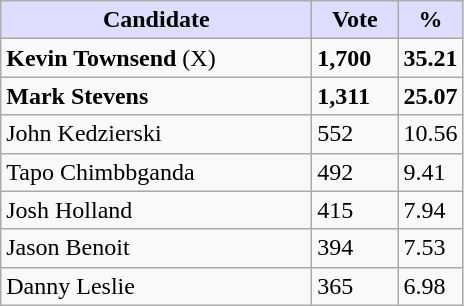<table class="wikitable">
<tr>
<th style="background:#ddf; width:200px;">Candidate</th>
<th style="background:#ddf; width:50px;">Vote</th>
<th style="background:#ddf; width:30px;">%</th>
</tr>
<tr>
<td><strong>Kevin Townsend</strong> (X)</td>
<td><strong>1,700</strong></td>
<td><strong>35.21</strong></td>
</tr>
<tr>
<td><strong>Mark Stevens</strong></td>
<td><strong>1,311</strong></td>
<td><strong>25.07</strong></td>
</tr>
<tr>
<td>John Kedzierski</td>
<td>552</td>
<td>10.56</td>
</tr>
<tr>
<td>Tapo Chimbbganda</td>
<td>492</td>
<td>9.41</td>
</tr>
<tr>
<td>Josh Holland</td>
<td>415</td>
<td>7.94</td>
</tr>
<tr>
<td>Jason Benoit</td>
<td>394</td>
<td>7.53</td>
</tr>
<tr>
<td>Danny Leslie</td>
<td>365</td>
<td>6.98</td>
</tr>
</table>
